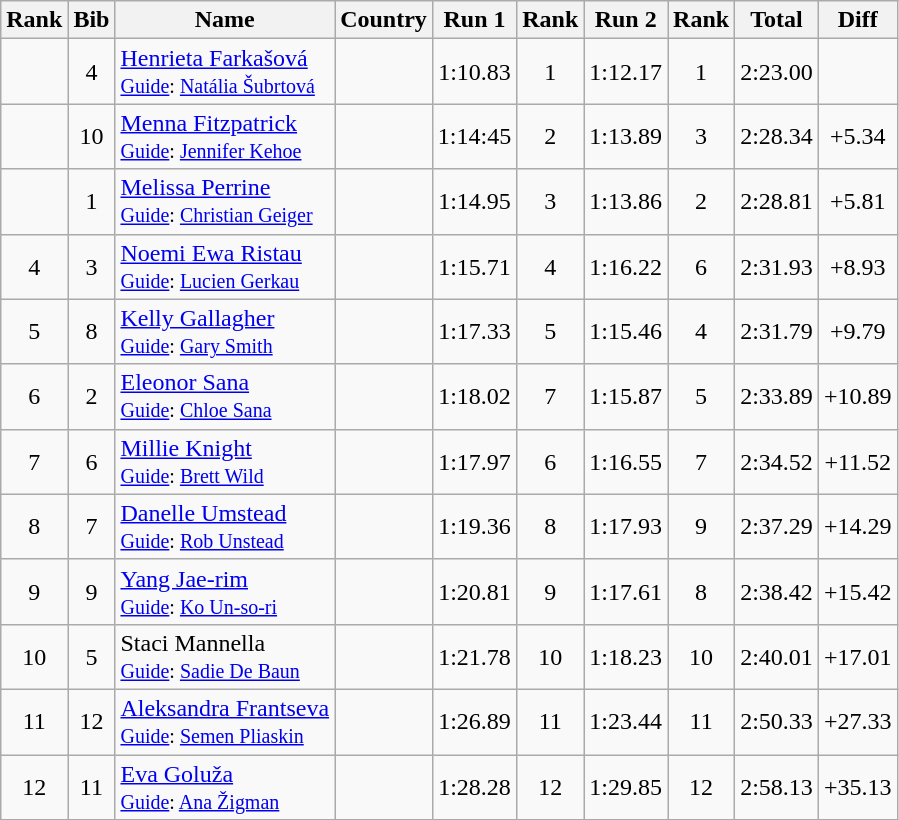<table class="wikitable sortable" style="text-align:center">
<tr>
<th>Rank</th>
<th>Bib</th>
<th>Name</th>
<th>Country</th>
<th>Run 1</th>
<th>Rank</th>
<th>Run 2</th>
<th>Rank</th>
<th>Total</th>
<th>Diff</th>
</tr>
<tr>
<td></td>
<td>4</td>
<td align=left><a href='#'>Henrieta Farkašová</a><br><small><a href='#'>Guide</a>: <a href='#'>Natália Šubrtová</a></small></td>
<td align=left></td>
<td>1:10.83</td>
<td>1</td>
<td>1:12.17</td>
<td>1</td>
<td>2:23.00</td>
<td></td>
</tr>
<tr>
<td></td>
<td>10</td>
<td align=left><a href='#'>Menna Fitzpatrick</a><br><small><a href='#'>Guide</a>: <a href='#'>Jennifer Kehoe</a></small></td>
<td align=left></td>
<td>1:14:45</td>
<td>2</td>
<td>1:13.89</td>
<td>3</td>
<td>2:28.34</td>
<td>+5.34</td>
</tr>
<tr>
<td></td>
<td>1</td>
<td align=left><a href='#'>Melissa Perrine</a><br><small><a href='#'>Guide</a>: <a href='#'>Christian Geiger</a></small></td>
<td align=left></td>
<td>1:14.95</td>
<td>3</td>
<td>1:13.86</td>
<td>2</td>
<td>2:28.81</td>
<td>+5.81</td>
</tr>
<tr>
<td>4</td>
<td>3</td>
<td align=left><a href='#'>Noemi Ewa Ristau</a><br><small><a href='#'>Guide</a>: <a href='#'>Lucien Gerkau</a></small></td>
<td align=left></td>
<td>1:15.71</td>
<td>4</td>
<td>1:16.22</td>
<td>6</td>
<td>2:31.93</td>
<td>+8.93</td>
</tr>
<tr>
<td>5</td>
<td>8</td>
<td align=left><a href='#'>Kelly Gallagher</a><br><small><a href='#'>Guide</a>: <a href='#'>Gary Smith</a></small></td>
<td align=left></td>
<td>1:17.33</td>
<td>5</td>
<td>1:15.46</td>
<td>4</td>
<td>2:31.79</td>
<td>+9.79</td>
</tr>
<tr>
<td>6</td>
<td>2</td>
<td align=left><a href='#'>Eleonor Sana</a><br><small><a href='#'>Guide</a>: <a href='#'>Chloe Sana</a></small></td>
<td align=left></td>
<td>1:18.02</td>
<td>7</td>
<td>1:15.87</td>
<td>5</td>
<td>2:33.89</td>
<td>+10.89</td>
</tr>
<tr>
<td>7</td>
<td>6</td>
<td align=left><a href='#'>Millie Knight</a><br><small><a href='#'>Guide</a>: <a href='#'>Brett Wild</a></small></td>
<td align=left></td>
<td>1:17.97</td>
<td>6</td>
<td>1:16.55</td>
<td>7</td>
<td>2:34.52</td>
<td>+11.52</td>
</tr>
<tr>
<td>8</td>
<td>7</td>
<td align=left><a href='#'>Danelle Umstead</a><br><small><a href='#'>Guide</a>: <a href='#'>Rob Unstead</a></small></td>
<td align=left></td>
<td>1:19.36</td>
<td>8</td>
<td>1:17.93</td>
<td>9</td>
<td>2:37.29</td>
<td>+14.29</td>
</tr>
<tr>
<td>9</td>
<td>9</td>
<td align=left><a href='#'>Yang Jae-rim</a><br><small><a href='#'>Guide</a>: <a href='#'>Ko Un-so-ri</a></small></td>
<td align=left></td>
<td>1:20.81</td>
<td>9</td>
<td>1:17.61</td>
<td>8</td>
<td>2:38.42</td>
<td>+15.42</td>
</tr>
<tr>
<td>10</td>
<td>5</td>
<td align=left>Staci Mannella<br><small><a href='#'>Guide</a>: <a href='#'>Sadie De Baun</a></small></td>
<td align=left></td>
<td>1:21.78</td>
<td>10</td>
<td>1:18.23</td>
<td>10</td>
<td>2:40.01</td>
<td>+17.01</td>
</tr>
<tr>
<td>11</td>
<td>12</td>
<td align=left><a href='#'>Aleksandra Frantseva</a><br><small><a href='#'>Guide</a>: <a href='#'>Semen Pliaskin</a></small></td>
<td align=left></td>
<td>1:26.89</td>
<td>11</td>
<td>1:23.44</td>
<td>11</td>
<td>2:50.33</td>
<td>+27.33</td>
</tr>
<tr>
<td>12</td>
<td>11</td>
<td align=left><a href='#'>Eva Goluža</a><br><small><a href='#'>Guide</a>: <a href='#'>Ana Žigman</a></small></td>
<td align=left></td>
<td>1:28.28</td>
<td>12</td>
<td>1:29.85</td>
<td>12</td>
<td>2:58.13</td>
<td>+35.13</td>
</tr>
</table>
